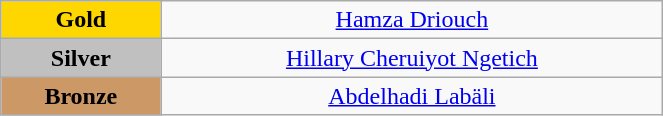<table class="wikitable" style=" text-align:center; " width="35%">
<tr>
<td style="background:gold"><strong>Gold</strong></td>
<td><a href='#'>Hamza Driouch</a><br><small></small></td>
</tr>
<tr>
<td style="background:silver"><strong>Silver</strong></td>
<td><a href='#'>Hillary Cheruiyot Ngetich</a><br><small></small></td>
</tr>
<tr>
<td style="background:#cc9966"><strong>Bronze</strong></td>
<td><a href='#'>Abdelhadi Labäli</a><br><small></small></td>
</tr>
</table>
